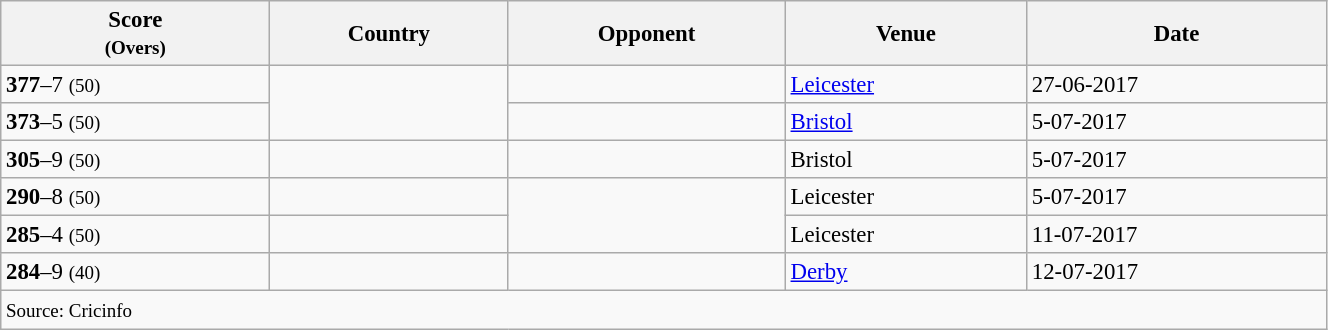<table class="wikitable" width="70%" style="font-size:95%;">
<tr>
<th>Score<br><small>(Overs)</small></th>
<th>Country</th>
<th>Opponent</th>
<th>Venue</th>
<th>Date</th>
</tr>
<tr>
<td><strong>377</strong>–7 <small>(50)</small></td>
<td rowspan="2"></td>
<td></td>
<td><a href='#'>Leicester</a></td>
<td>27-06-2017</td>
</tr>
<tr>
<td><strong>373</strong>–5 <small>(50)</small></td>
<td></td>
<td><a href='#'>Bristol</a></td>
<td>5-07-2017</td>
</tr>
<tr>
<td><strong>305</strong>–9 <small>(50)</small></td>
<td></td>
<td></td>
<td>Bristol</td>
<td>5-07-2017</td>
</tr>
<tr>
<td><strong>290</strong>–8 <small>(50)</small></td>
<td></td>
<td rowspan="2"></td>
<td>Leicester</td>
<td>5-07-2017</td>
</tr>
<tr>
<td><strong>285</strong>–4 <small>(50)</small></td>
<td></td>
<td>Leicester</td>
<td>11-07-2017</td>
</tr>
<tr>
<td><strong>284</strong>–9 <small>(40)</small></td>
<td></td>
<td></td>
<td><a href='#'>Derby</a></td>
<td>12-07-2017</td>
</tr>
<tr>
<td colspan="5"><small>Source: Cricinfo</small></td>
</tr>
</table>
